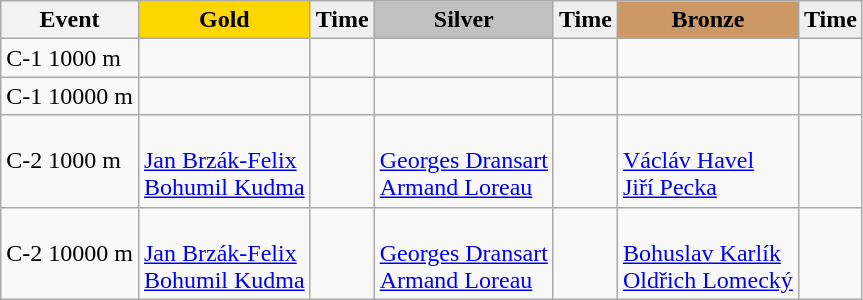<table class="wikitable">
<tr>
<th>Event</th>
<td align=center bgcolor="gold"><strong>Gold</strong></td>
<td align=center bgcolor="EFEFEF"><strong>Time</strong></td>
<td align=center bgcolor="silver"><strong>Silver</strong></td>
<td align=center bgcolor="EFEFEF"><strong>Time</strong></td>
<td align=center bgcolor="CC9966"><strong>Bronze</strong></td>
<td align=center bgcolor="EFEFEF"><strong>Time</strong></td>
</tr>
<tr>
<td>C-1 1000 m</td>
<td></td>
<td></td>
<td></td>
<td></td>
<td></td>
<td></td>
</tr>
<tr>
<td>C-1 10000 m</td>
<td></td>
<td></td>
<td></td>
<td></td>
<td></td>
<td></td>
</tr>
<tr>
<td>C-2 1000 m</td>
<td><br><a href='#'>Jan Brzák-Felix</a><br><a href='#'>Bohumil Kudma</a></td>
<td></td>
<td><br><a href='#'>Georges Dransart</a><br><a href='#'>Armand Loreau</a></td>
<td></td>
<td><br><a href='#'>Václáv Havel</a><br><a href='#'>Jiří Pecka</a></td>
<td></td>
</tr>
<tr>
<td>C-2 10000 m</td>
<td><br><a href='#'>Jan Brzák-Felix</a><br><a href='#'>Bohumil Kudma</a></td>
<td></td>
<td><br><a href='#'>Georges Dransart</a><br><a href='#'>Armand Loreau</a></td>
<td></td>
<td><br><a href='#'>Bohuslav Karlík</a><br><a href='#'>Oldřich Lomecký</a></td>
<td></td>
</tr>
</table>
